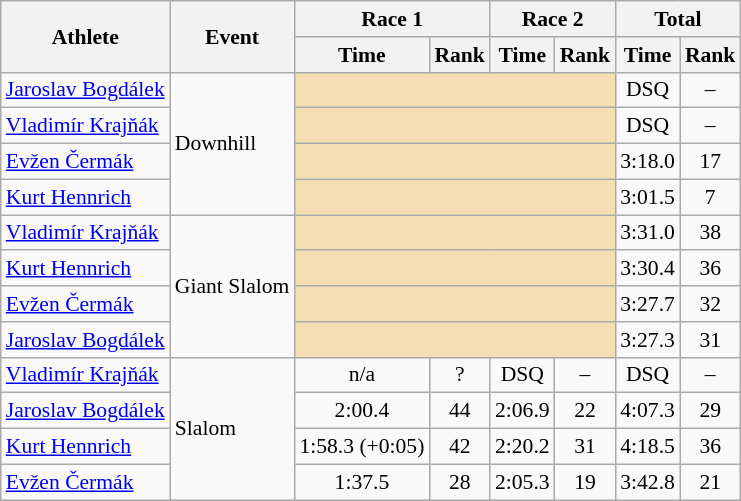<table class="wikitable" style="font-size:90%">
<tr>
<th rowspan="2">Athlete</th>
<th rowspan="2">Event</th>
<th colspan="2">Race 1</th>
<th colspan="2">Race 2</th>
<th colspan="2">Total</th>
</tr>
<tr>
<th>Time</th>
<th>Rank</th>
<th>Time</th>
<th>Rank</th>
<th>Time</th>
<th>Rank</th>
</tr>
<tr>
<td><a href='#'>Jaroslav Bogdálek</a></td>
<td rowspan="4">Downhill</td>
<td colspan="4" bgcolor="wheat"></td>
<td align="center">DSQ</td>
<td align="center">–</td>
</tr>
<tr>
<td><a href='#'>Vladimír Krajňák</a></td>
<td colspan="4" bgcolor="wheat"></td>
<td align="center">DSQ</td>
<td align="center">–</td>
</tr>
<tr>
<td><a href='#'>Evžen Čermák</a></td>
<td colspan="4" bgcolor="wheat"></td>
<td align="center">3:18.0</td>
<td align="center">17</td>
</tr>
<tr>
<td><a href='#'>Kurt Hennrich</a></td>
<td colspan="4" bgcolor="wheat"></td>
<td align="center">3:01.5</td>
<td align="center">7</td>
</tr>
<tr>
<td><a href='#'>Vladimír Krajňák</a></td>
<td rowspan="4">Giant Slalom</td>
<td colspan="4" bgcolor="wheat"></td>
<td align="center">3:31.0</td>
<td align="center">38</td>
</tr>
<tr>
<td><a href='#'>Kurt Hennrich</a></td>
<td colspan="4" bgcolor="wheat"></td>
<td align="center">3:30.4</td>
<td align="center">36</td>
</tr>
<tr>
<td><a href='#'>Evžen Čermák</a></td>
<td colspan="4" bgcolor="wheat"></td>
<td align="center">3:27.7</td>
<td align="center">32</td>
</tr>
<tr>
<td><a href='#'>Jaroslav Bogdálek</a></td>
<td colspan="4" bgcolor="wheat"></td>
<td align="center">3:27.3</td>
<td align="center">31</td>
</tr>
<tr>
<td><a href='#'>Vladimír Krajňák</a></td>
<td rowspan="4">Slalom</td>
<td align="center">n/a</td>
<td align="center">?</td>
<td align="center">DSQ</td>
<td align="center">–</td>
<td align="center">DSQ</td>
<td align="center">–</td>
</tr>
<tr>
<td><a href='#'>Jaroslav Bogdálek</a></td>
<td align="center">2:00.4</td>
<td align="center">44</td>
<td align="center">2:06.9</td>
<td align="center">22</td>
<td align="center">4:07.3</td>
<td align="center">29</td>
</tr>
<tr>
<td><a href='#'>Kurt Hennrich</a></td>
<td align="center">1:58.3 (+0:05)</td>
<td align="center">42</td>
<td align="center">2:20.2</td>
<td align="center">31</td>
<td align="center">4:18.5</td>
<td align="center">36</td>
</tr>
<tr>
<td><a href='#'>Evžen Čermák</a></td>
<td align="center">1:37.5</td>
<td align="center">28</td>
<td align="center">2:05.3</td>
<td align="center">19</td>
<td align="center">3:42.8</td>
<td align="center">21</td>
</tr>
</table>
